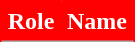<table class="wikitable sortable">
<tr>
<th style="background:#FF0000; color:#FFF; border:2px solid #FF0000;" scope="col">Role</th>
<th style="background:#FF0000; color:#FFF; border:2px solid #FF0000;" scope="col">Name</th>
</tr>
<tr>
</tr>
</table>
